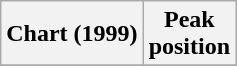<table class="wikitable">
<tr>
<th>Chart (1999)</th>
<th>Peak<br>position</th>
</tr>
<tr>
</tr>
</table>
